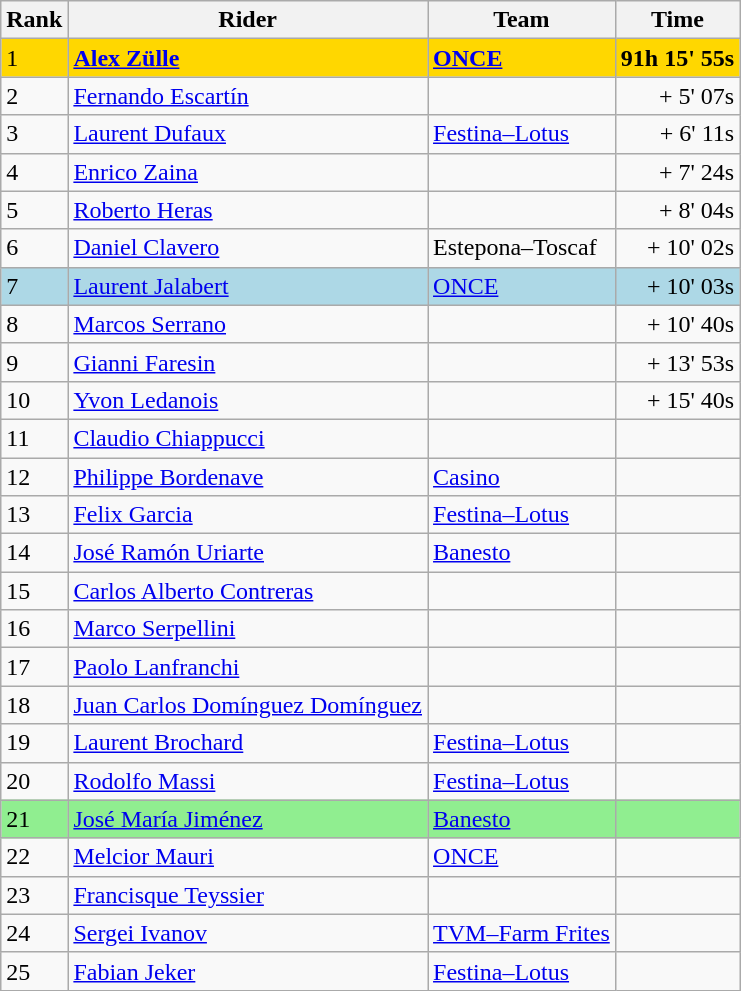<table class="wikitable">
<tr>
<th>Rank</th>
<th>Rider</th>
<th>Team</th>
<th>Time</th>
</tr>
<tr bgcolor=gold>
<td>1</td>
<td>	<strong><a href='#'>Alex Zülle</a></strong></td>
<td><strong><a href='#'>ONCE</a></strong></td>
<td align="right"><strong>91h 15' 55s</strong></td>
</tr>
<tr>
<td>2</td>
<td>	<a href='#'>Fernando Escartín</a></td>
<td></td>
<td align="right">+ 5' 07s</td>
</tr>
<tr>
<td>3</td>
<td>	<a href='#'>Laurent Dufaux</a></td>
<td><a href='#'>Festina–Lotus</a></td>
<td align="right">+ 6' 11s</td>
</tr>
<tr>
<td>4</td>
<td>	<a href='#'>Enrico Zaina</a></td>
<td></td>
<td align="right">+ 7' 24s</td>
</tr>
<tr>
<td>5</td>
<td>	<a href='#'>Roberto Heras</a></td>
<td></td>
<td align="right">+ 8' 04s</td>
</tr>
<tr>
<td>6</td>
<td>	<a href='#'>Daniel Clavero</a></td>
<td>Estepona–Toscaf</td>
<td align="right">+ 10' 02s</td>
</tr>
<tr bgcolor=lightblue>
<td>7</td>
<td>	<a href='#'>Laurent Jalabert</a></td>
<td><a href='#'>ONCE</a></td>
<td align="right">+ 10' 03s</td>
</tr>
<tr>
<td>8</td>
<td>	<a href='#'>Marcos Serrano</a></td>
<td></td>
<td align="right">+ 10' 40s</td>
</tr>
<tr>
<td>9</td>
<td>	<a href='#'>Gianni Faresin</a></td>
<td></td>
<td align="right">+ 13' 53s</td>
</tr>
<tr>
<td>10</td>
<td>	<a href='#'>Yvon Ledanois</a></td>
<td></td>
<td align="right">+ 15' 40s</td>
</tr>
<tr>
<td>11</td>
<td>	<a href='#'>Claudio Chiappucci</a></td>
<td></td>
<td align="right"></td>
</tr>
<tr>
<td>12</td>
<td>	<a href='#'>Philippe Bordenave</a></td>
<td><a href='#'>Casino</a></td>
<td align="right"></td>
</tr>
<tr>
<td>13</td>
<td>	<a href='#'>Felix Garcia</a></td>
<td><a href='#'>Festina–Lotus</a></td>
<td align="right"></td>
</tr>
<tr>
<td>14</td>
<td>	<a href='#'>José Ramón Uriarte</a></td>
<td><a href='#'>Banesto</a></td>
<td align="right"></td>
</tr>
<tr>
<td>15</td>
<td> 	<a href='#'>Carlos Alberto Contreras</a></td>
<td></td>
<td align="right"></td>
</tr>
<tr>
<td>16</td>
<td>	<a href='#'>Marco Serpellini</a></td>
<td></td>
<td align="right"></td>
</tr>
<tr>
<td>17</td>
<td>	<a href='#'>Paolo Lanfranchi</a></td>
<td></td>
<td align="right"></td>
</tr>
<tr>
<td>18</td>
<td>	<a href='#'>Juan Carlos Domínguez Domínguez</a></td>
<td></td>
<td align="right"></td>
</tr>
<tr>
<td>19</td>
<td>	<a href='#'>Laurent Brochard</a></td>
<td><a href='#'>Festina–Lotus</a></td>
<td align="right"></td>
</tr>
<tr>
<td>20</td>
<td>	<a href='#'>Rodolfo Massi</a></td>
<td><a href='#'>Festina–Lotus</a></td>
<td align="right"></td>
</tr>
<tr bgcolor=lightgreen>
<td>21</td>
<td>	<a href='#'>José María Jiménez</a></td>
<td><a href='#'>Banesto</a></td>
<td align="right"></td>
</tr>
<tr>
<td>22</td>
<td>	<a href='#'>Melcior Mauri</a></td>
<td><a href='#'>ONCE</a></td>
<td align="right"></td>
</tr>
<tr>
<td>23</td>
<td>	<a href='#'>Francisque Teyssier</a></td>
<td></td>
<td align="right"></td>
</tr>
<tr>
<td>24</td>
<td>	<a href='#'>Sergei Ivanov</a></td>
<td><a href='#'>TVM–Farm Frites</a></td>
<td align="right"></td>
</tr>
<tr>
<td>25</td>
<td>	<a href='#'>Fabian Jeker</a></td>
<td><a href='#'>Festina–Lotus</a></td>
<td align="right"></td>
</tr>
</table>
